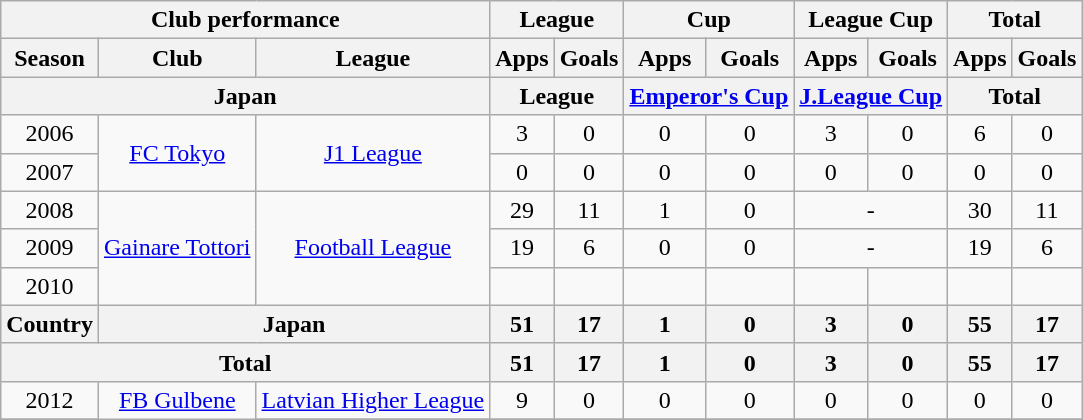<table class="wikitable" style="text-align:center;">
<tr>
<th colspan=3>Club performance</th>
<th colspan=2>League</th>
<th colspan=2>Cup</th>
<th colspan=2>League Cup</th>
<th colspan=2>Total</th>
</tr>
<tr>
<th>Season</th>
<th>Club</th>
<th>League</th>
<th>Apps</th>
<th>Goals</th>
<th>Apps</th>
<th>Goals</th>
<th>Apps</th>
<th>Goals</th>
<th>Apps</th>
<th>Goals</th>
</tr>
<tr>
<th colspan=3>Japan</th>
<th colspan=2>League</th>
<th colspan=2><a href='#'>Emperor's Cup</a></th>
<th colspan=2><a href='#'>J.League Cup</a></th>
<th colspan=2>Total</th>
</tr>
<tr>
<td>2006</td>
<td rowspan="2"><a href='#'>FC Tokyo</a></td>
<td rowspan="2"><a href='#'>J1 League</a></td>
<td>3</td>
<td>0</td>
<td>0</td>
<td>0</td>
<td>3</td>
<td>0</td>
<td>6</td>
<td>0</td>
</tr>
<tr>
<td>2007</td>
<td>0</td>
<td>0</td>
<td>0</td>
<td>0</td>
<td>0</td>
<td>0</td>
<td>0</td>
<td>0</td>
</tr>
<tr>
<td>2008</td>
<td rowspan="3"><a href='#'>Gainare Tottori</a></td>
<td rowspan="3"><a href='#'>Football League</a></td>
<td>29</td>
<td>11</td>
<td>1</td>
<td>0</td>
<td colspan="2">-</td>
<td>30</td>
<td>11</td>
</tr>
<tr>
<td>2009</td>
<td>19</td>
<td>6</td>
<td>0</td>
<td>0</td>
<td colspan="2">-</td>
<td>19</td>
<td>6</td>
</tr>
<tr>
<td>2010</td>
<td></td>
<td></td>
<td></td>
<td></td>
<td></td>
<td></td>
<td></td>
<td></td>
</tr>
<tr>
<th>Country</th>
<th colspan=2>Japan</th>
<th>51</th>
<th>17</th>
<th>1</th>
<th>0</th>
<th>3</th>
<th>0</th>
<th>55</th>
<th>17</th>
</tr>
<tr>
<th colspan=3>Total</th>
<th>51</th>
<th>17</th>
<th>1</th>
<th>0</th>
<th>3</th>
<th>0</th>
<th>55</th>
<th>17</th>
</tr>
<tr>
<td>2012</td>
<td rowspan="2"><a href='#'>FB Gulbene</a></td>
<td rowspan="1"><a href='#'>Latvian Higher League</a></td>
<td>9</td>
<td>0</td>
<td>0</td>
<td>0</td>
<td>0</td>
<td>0</td>
<td>0</td>
<td>0</td>
</tr>
<tr>
</tr>
</table>
